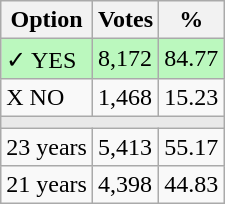<table class="wikitable">
<tr>
<th>Option</th>
<th>Votes</th>
<th>%</th>
</tr>
<tr>
<td style=background:#bbf8be>✓ YES</td>
<td style=background:#bbf8be>8,172</td>
<td style=background:#bbf8be>84.77</td>
</tr>
<tr>
<td>X NO</td>
<td>1,468</td>
<td>15.23</td>
</tr>
<tr>
<td colspan="3" bgcolor="#E9E9E9"></td>
</tr>
<tr>
<td>23 years</td>
<td>5,413</td>
<td>55.17</td>
</tr>
<tr>
<td>21 years</td>
<td>4,398</td>
<td>44.83</td>
</tr>
</table>
